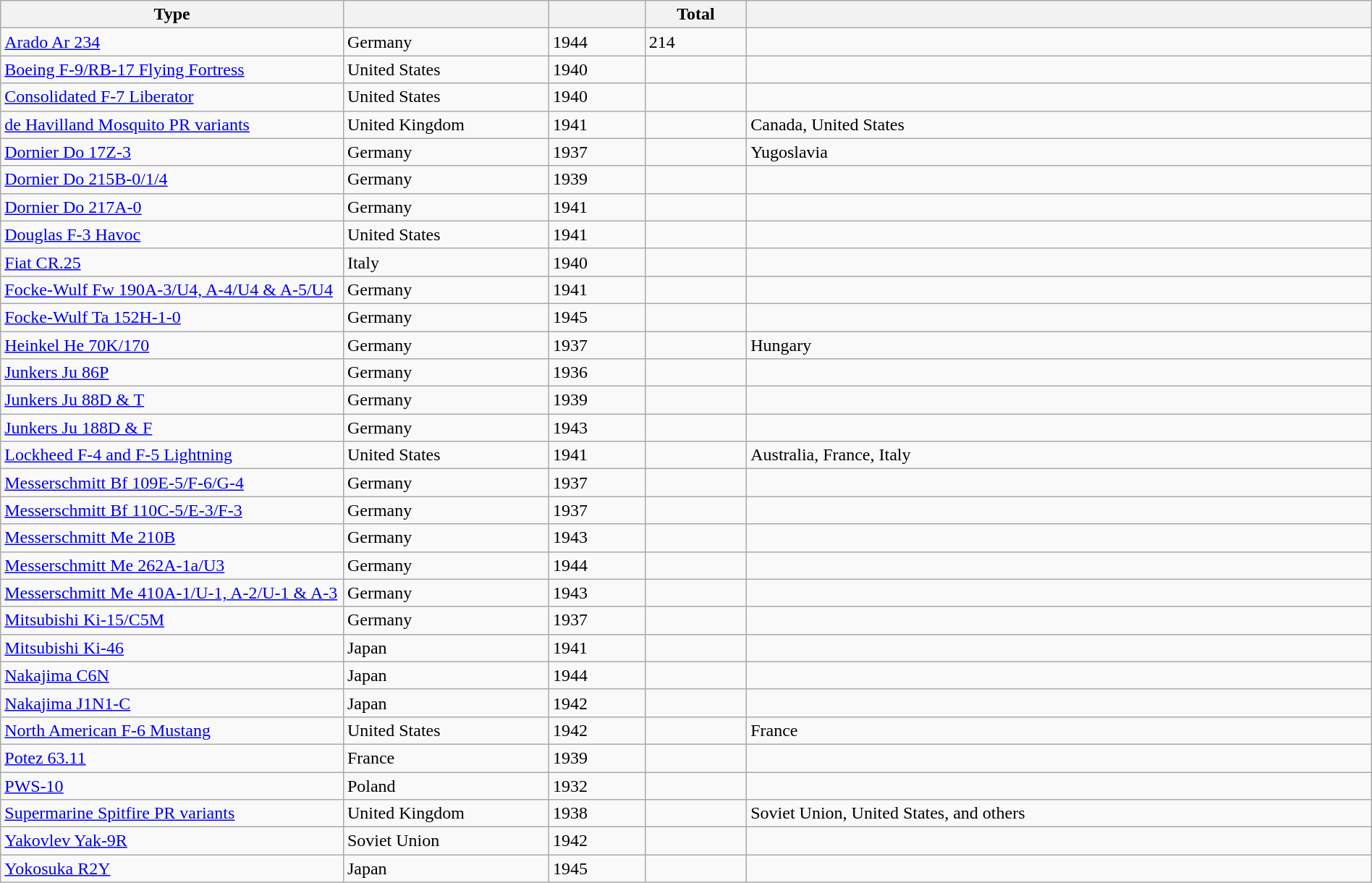<table class="wikitable sortable" border=1 style=width:100%>
<tr>
<th style=width:25%>Type</th>
<th style=width:15%></th>
<th style=width:7%></th>
<th>Total</th>
<th></th>
</tr>
<tr>
<td><a href='#'>Arado Ar 234</a></td>
<td>Germany</td>
<td>1944</td>
<td>214</td>
<td></td>
</tr>
<tr>
<td><a href='#'>Boeing F-9/RB-17 Flying Fortress</a></td>
<td>United States</td>
<td>1940</td>
<td></td>
<td></td>
</tr>
<tr>
<td><a href='#'>Consolidated F-7 Liberator</a></td>
<td>United States</td>
<td>1940</td>
<td></td>
<td></td>
</tr>
<tr>
<td><a href='#'>de Havilland Mosquito PR variants</a></td>
<td>United Kingdom</td>
<td>1941</td>
<td></td>
<td>Canada, United States</td>
</tr>
<tr>
<td><a href='#'>Dornier Do 17Z-3</a></td>
<td>Germany</td>
<td>1937</td>
<td></td>
<td>Yugoslavia</td>
</tr>
<tr>
<td><a href='#'>Dornier Do 215B-0/1/4</a></td>
<td>Germany</td>
<td>1939</td>
<td></td>
<td></td>
</tr>
<tr>
<td><a href='#'>Dornier Do 217A-0</a></td>
<td>Germany</td>
<td>1941</td>
<td></td>
<td></td>
</tr>
<tr>
<td><a href='#'>Douglas F-3 Havoc</a></td>
<td>United States</td>
<td>1941</td>
<td></td>
<td></td>
</tr>
<tr>
<td><a href='#'>Fiat CR.25</a></td>
<td>Italy</td>
<td>1940</td>
<td></td>
<td></td>
</tr>
<tr>
<td><a href='#'>Focke-Wulf Fw 190A-3/U4, A-4/U4 & A-5/U4</a></td>
<td>Germany</td>
<td>1941</td>
<td></td>
<td></td>
</tr>
<tr>
<td><a href='#'>Focke-Wulf Ta 152H-1-0</a></td>
<td>Germany</td>
<td>1945</td>
<td></td>
<td></td>
</tr>
<tr>
<td><a href='#'>Heinkel He 70K/170</a></td>
<td>Germany</td>
<td>1937</td>
<td></td>
<td>Hungary</td>
</tr>
<tr>
<td><a href='#'>Junkers Ju 86P</a></td>
<td>Germany</td>
<td>1936</td>
<td></td>
<td></td>
</tr>
<tr>
<td><a href='#'>Junkers Ju 88D & T</a></td>
<td>Germany</td>
<td>1939</td>
<td></td>
<td></td>
</tr>
<tr>
<td><a href='#'>Junkers Ju 188D & F</a></td>
<td>Germany</td>
<td>1943</td>
<td></td>
<td></td>
</tr>
<tr>
<td><a href='#'>Lockheed F-4 and F-5 Lightning</a></td>
<td>United States</td>
<td>1941</td>
<td></td>
<td>Australia, France, Italy</td>
</tr>
<tr>
<td><a href='#'>Messerschmitt Bf 109E-5/F-6/G-4</a></td>
<td>Germany</td>
<td>1937</td>
<td></td>
<td></td>
</tr>
<tr>
<td><a href='#'>Messerschmitt Bf 110C-5/E-3/F-3</a></td>
<td>Germany</td>
<td>1937</td>
<td></td>
<td></td>
</tr>
<tr>
<td><a href='#'>Messerschmitt Me 210B</a></td>
<td>Germany</td>
<td>1943</td>
<td></td>
<td></td>
</tr>
<tr>
<td><a href='#'>Messerschmitt Me 262A-1a/U3</a></td>
<td>Germany</td>
<td>1944</td>
<td></td>
<td></td>
</tr>
<tr>
<td><a href='#'>Messerschmitt Me 410A-1/U-1, A-2/U-1 & A-3</a></td>
<td>Germany</td>
<td>1943</td>
<td></td>
<td></td>
</tr>
<tr>
<td><a href='#'>Mitsubishi Ki-15/C5M</a></td>
<td>Germany</td>
<td>1937</td>
<td></td>
<td></td>
</tr>
<tr>
<td><a href='#'>Mitsubishi Ki-46</a></td>
<td>Japan</td>
<td>1941</td>
<td></td>
<td></td>
</tr>
<tr>
<td><a href='#'>Nakajima C6N</a></td>
<td>Japan</td>
<td>1944</td>
<td></td>
<td></td>
</tr>
<tr>
<td><a href='#'>Nakajima J1N1-C</a></td>
<td>Japan</td>
<td>1942</td>
<td></td>
<td></td>
</tr>
<tr>
<td><a href='#'>North American F-6 Mustang</a></td>
<td>United States</td>
<td>1942</td>
<td></td>
<td>France</td>
</tr>
<tr>
<td><a href='#'>Potez 63.11</a></td>
<td>France</td>
<td>1939</td>
<td></td>
<td></td>
</tr>
<tr>
<td><a href='#'>PWS-10</a></td>
<td>Poland</td>
<td>1932</td>
<td></td>
<td></td>
</tr>
<tr>
<td><a href='#'>Supermarine Spitfire PR variants</a></td>
<td>United Kingdom</td>
<td>1938</td>
<td></td>
<td>Soviet Union, United States, and others</td>
</tr>
<tr>
<td><a href='#'>Yakovlev Yak-9R</a></td>
<td>Soviet Union</td>
<td>1942</td>
<td></td>
<td></td>
</tr>
<tr>
<td><a href='#'>Yokosuka R2Y</a></td>
<td>Japan</td>
<td>1945</td>
<td></td>
<td></td>
</tr>
</table>
